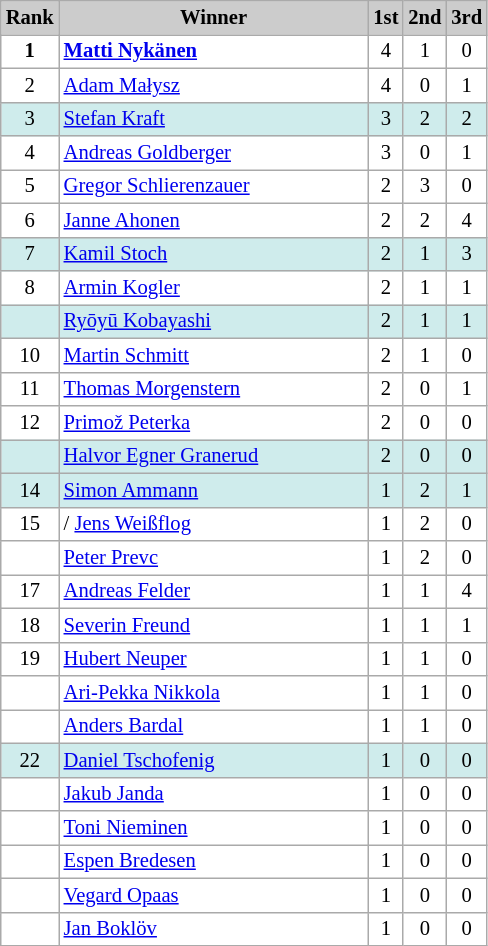<table class="wikitable plainrowheaders" style="background:#fff; font-size:86%; line-height:16px; border:grey solid 1px; border-collapse:collapse;">
<tr>
<th style="background:#ccc;">Rank</th>
<th style="background:#ccc;" width="200">Winner</th>
<th style="background:#ccc;" width="14">1st</th>
<th style="background:#ccc;" width="14">2nd</th>
<th style="background:#ccc;" width="14">3rd</th>
</tr>
<tr align=center>
<td align=center><strong>1</strong></td>
<td align=left> <strong><a href='#'>Matti Nykänen</a></strong></td>
<td>4</td>
<td>1</td>
<td>0</td>
</tr>
<tr align=center>
<td align=center>2</td>
<td align=left> <a href='#'>Adam Małysz</a></td>
<td>4</td>
<td>0</td>
<td>1</td>
</tr>
<tr bgcolor=#CFECEC align=center>
<td align=center>3</td>
<td align=left> <a href='#'>Stefan Kraft</a></td>
<td>3</td>
<td>2</td>
<td>2</td>
</tr>
<tr align=center>
<td align=center>4</td>
<td align=left> <a href='#'>Andreas Goldberger</a></td>
<td>3</td>
<td>0</td>
<td>1</td>
</tr>
<tr align=center>
<td align=center>5</td>
<td align=left> <a href='#'>Gregor Schlierenzauer</a></td>
<td>2</td>
<td>3</td>
<td>0</td>
</tr>
<tr align=center>
<td align=center>6</td>
<td align=left> <a href='#'>Janne Ahonen</a></td>
<td>2</td>
<td>2</td>
<td>4</td>
</tr>
<tr bgcolor=#CFECEC align=center>
<td align=center>7</td>
<td align=left> <a href='#'>Kamil Stoch</a></td>
<td>2</td>
<td>1</td>
<td>3</td>
</tr>
<tr align=center>
<td align=center>8</td>
<td align=left> <a href='#'>Armin Kogler</a></td>
<td>2</td>
<td>1</td>
<td>1</td>
</tr>
<tr bgcolor=#CFECEC align=center>
<td align=center></td>
<td align=left> <a href='#'>Ryōyū Kobayashi</a></td>
<td>2</td>
<td>1</td>
<td>1</td>
</tr>
<tr align=center>
<td align=center>10</td>
<td align=left> <a href='#'>Martin Schmitt</a></td>
<td>2</td>
<td>1</td>
<td>0</td>
</tr>
<tr align=center>
<td align=center>11</td>
<td align=left> <a href='#'>Thomas Morgenstern</a></td>
<td>2</td>
<td>0</td>
<td>1</td>
</tr>
<tr align=center>
<td align=center>12</td>
<td align=left> <a href='#'>Primož Peterka</a></td>
<td>2</td>
<td>0</td>
<td>0</td>
</tr>
<tr bgcolor=#CFECEC align=center>
<td align=center></td>
<td align=left> <a href='#'>Halvor Egner Granerud</a></td>
<td>2</td>
<td>0</td>
<td>0</td>
</tr>
<tr bgcolor=#CFECEC align=center>
<td align=center>14</td>
<td align=left> <a href='#'>Simon Ammann</a></td>
<td>1</td>
<td>2</td>
<td>1</td>
</tr>
<tr align=center>
<td align=center>15</td>
<td align=left>/ <a href='#'>Jens Weißflog</a></td>
<td>1</td>
<td>2</td>
<td>0</td>
</tr>
<tr align=center>
<td align=center></td>
<td align=left> <a href='#'>Peter Prevc</a></td>
<td>1</td>
<td>2</td>
<td>0</td>
</tr>
<tr align=center>
<td align=center>17</td>
<td align=left> <a href='#'>Andreas Felder</a></td>
<td>1</td>
<td>1</td>
<td>4</td>
</tr>
<tr align=center>
<td align=center>18</td>
<td align=left> <a href='#'>Severin Freund</a></td>
<td>1</td>
<td>1</td>
<td>1</td>
</tr>
<tr align=center>
<td align=center>19</td>
<td align=left> <a href='#'>Hubert Neuper</a></td>
<td>1</td>
<td>1</td>
<td>0</td>
</tr>
<tr align=center>
<td align=center></td>
<td align=left> <a href='#'>Ari-Pekka Nikkola</a></td>
<td>1</td>
<td>1</td>
<td>0</td>
</tr>
<tr align=center>
<td align=center></td>
<td align=left> <a href='#'>Anders Bardal</a></td>
<td>1</td>
<td>1</td>
<td>0</td>
</tr>
<tr bgcolor=#CFECEC align=center>
<td align=center>22</td>
<td align=left> <a href='#'>Daniel Tschofenig</a></td>
<td>1</td>
<td>0</td>
<td>0</td>
</tr>
<tr align=center>
<td align=center></td>
<td align=left> <a href='#'>Jakub Janda</a></td>
<td>1</td>
<td>0</td>
<td>0</td>
</tr>
<tr align=center>
<td align=center></td>
<td align=left> <a href='#'>Toni Nieminen</a></td>
<td>1</td>
<td>0</td>
<td>0</td>
</tr>
<tr align=center>
<td align=center></td>
<td align=left> <a href='#'>Espen Bredesen</a></td>
<td>1</td>
<td>0</td>
<td>0</td>
</tr>
<tr align=center>
<td align=center></td>
<td align=left> <a href='#'>Vegard Opaas</a></td>
<td>1</td>
<td>0</td>
<td>0</td>
</tr>
<tr align=center>
<td align=center></td>
<td align=left> <a href='#'>Jan Boklöv</a></td>
<td>1</td>
<td>0</td>
<td>0</td>
</tr>
</table>
